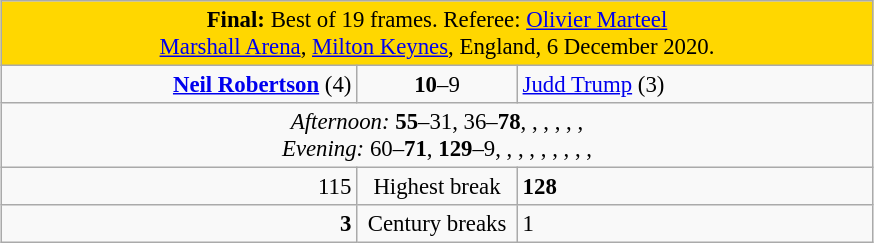<table class="wikitable" style="font-size: 95%; margin: 1em auto 1em auto;">
<tr>
<td colspan="3" align="center" bgcolor="#ffd700"><strong>Final:</strong> Best of 19 frames. Referee: <a href='#'>Olivier Marteel</a><br><a href='#'>Marshall Arena</a>, <a href='#'>Milton Keynes</a>, England, 6 December 2020.</td>
</tr>
<tr>
<td width="230" align="right"><strong><a href='#'>Neil Robertson</a></strong> (4)<br></td>
<td width="100" align="center"><strong>10</strong>–9</td>
<td width="230" align="left"><a href='#'>Judd Trump</a> (3)<br></td>
</tr>
<tr>
<td colspan="3" align="center" style="font-size: 100%"><em>Afternoon:</em> <strong>55</strong>–31, 36–<strong>78</strong>, , , , , ,  <br><em>Evening:</em> 60–<strong>71</strong>, <strong>129</strong>–9, , , , , , , , , </td>
</tr>
<tr>
<td align="right">115</td>
<td align="center">Highest break</td>
<td><strong>128</strong></td>
</tr>
<tr>
<td align="right"><strong>3</strong></td>
<td align="center">Century breaks</td>
<td>1</td>
</tr>
</table>
